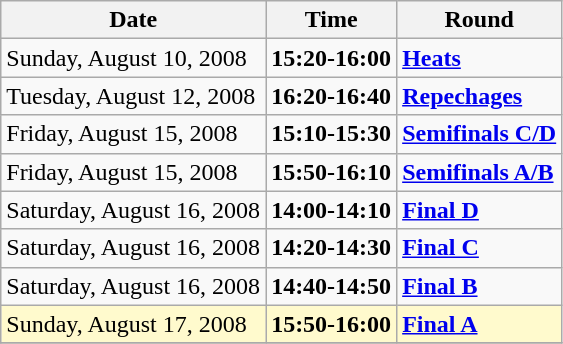<table class="wikitable">
<tr>
<th>Date</th>
<th>Time</th>
<th>Round</th>
</tr>
<tr>
<td>Sunday, August 10, 2008</td>
<td><strong>15:20-16:00</strong></td>
<td><strong><a href='#'>Heats</a></strong></td>
</tr>
<tr>
<td>Tuesday, August 12, 2008</td>
<td><strong>16:20-16:40</strong></td>
<td><strong> <a href='#'>Repechages</a></strong></td>
</tr>
<tr>
<td>Friday, August 15, 2008</td>
<td><strong>15:10-15:30</strong></td>
<td><strong> <a href='#'>Semifinals C/D</a></strong></td>
</tr>
<tr>
<td>Friday, August 15, 2008</td>
<td><strong>15:50-16:10</strong></td>
<td><strong> <a href='#'>Semifinals A/B</a></strong></td>
</tr>
<tr>
<td>Saturday, August 16, 2008</td>
<td><strong>14:00-14:10</strong></td>
<td><strong> <a href='#'>Final D</a></strong></td>
</tr>
<tr>
<td>Saturday, August 16, 2008</td>
<td><strong>14:20-14:30</strong></td>
<td><strong> <a href='#'>Final C</a></strong></td>
</tr>
<tr>
<td>Saturday, August 16, 2008</td>
<td><strong>14:40-14:50</strong></td>
<td><strong>  <a href='#'>Final B</a></strong></td>
</tr>
<tr>
<td style=background:lemonchiffon>Sunday, August 17, 2008</td>
<td style=background:lemonchiffon><strong>15:50-16:00</strong></td>
<td style=background:lemonchiffon><strong>  <a href='#'>Final A</a></strong></td>
</tr>
<tr>
</tr>
</table>
